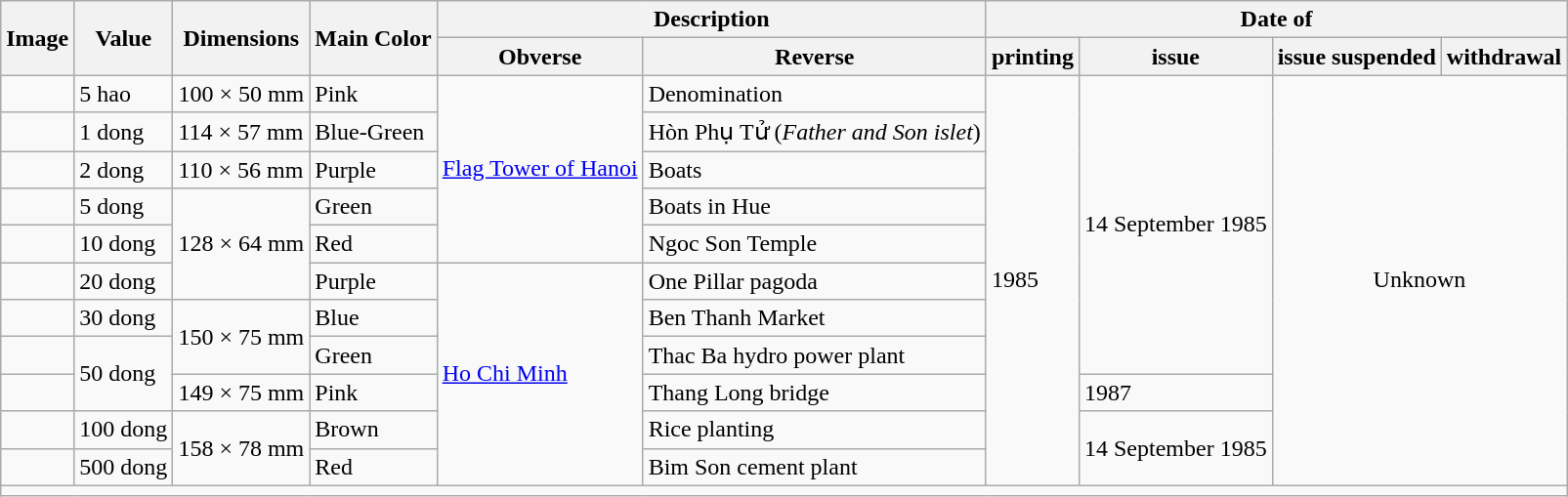<table class="wikitable">
<tr>
<th rowspan="2">Image</th>
<th rowspan=2>Value</th>
<th rowspan=2>Dimensions</th>
<th rowspan=2>Main Color</th>
<th colspan=2>Description</th>
<th colspan=4>Date of</th>
</tr>
<tr>
<th>Obverse</th>
<th>Reverse</th>
<th>printing</th>
<th>issue</th>
<th>issue suspended</th>
<th>withdrawal</th>
</tr>
<tr>
<td style="text-align:center"></td>
<td>5 hao</td>
<td class="nowrap">100 × 50 mm</td>
<td>Pink</td>
<td rowspan=5><a href='#'>Flag Tower of Hanoi</a></td>
<td>Denomination</td>
<td rowspan=11>1985</td>
<td rowspan=8>14 September 1985</td>
<td colspan="2" rowspan="11" style="text-align:center;">Unknown</td>
</tr>
<tr>
<td style="text-align:center"></td>
<td>1 dong</td>
<td>114 × 57 mm</td>
<td>Blue-Green</td>
<td>Hòn Phụ Tử (<em>Father and Son islet</em>)</td>
</tr>
<tr>
<td style="text-align:center"></td>
<td>2 dong</td>
<td>110 × 56 mm</td>
<td>Purple</td>
<td>Boats</td>
</tr>
<tr>
<td style="text-align:center"></td>
<td>5 dong</td>
<td rowspan=3>128 × 64 mm</td>
<td>Green</td>
<td>Boats in Hue</td>
</tr>
<tr>
<td style="text-align:center"></td>
<td>10 dong</td>
<td>Red</td>
<td>Ngoc Son Temple</td>
</tr>
<tr>
<td style="text-align:center"></td>
<td>20 dong</td>
<td>Purple</td>
<td rowspan=6><a href='#'>Ho Chi Minh</a></td>
<td>One Pillar pagoda</td>
</tr>
<tr>
<td style="text-align:center"></td>
<td>30 dong</td>
<td rowspan=2>150 × 75 mm</td>
<td>Blue</td>
<td>Ben Thanh Market</td>
</tr>
<tr>
<td style="text-align:center"></td>
<td rowspan=2>50 dong</td>
<td>Green</td>
<td>Thac Ba hydro power plant</td>
</tr>
<tr>
<td style="text-align:center"></td>
<td>149 × 75 mm</td>
<td>Pink</td>
<td>Thang Long bridge</td>
<td>1987</td>
</tr>
<tr>
<td style="text-align:center"></td>
<td>100 dong</td>
<td rowspan=2>158 × 78 mm</td>
<td>Brown</td>
<td>Rice planting</td>
<td rowspan=2>14 September 1985</td>
</tr>
<tr>
<td style="text-align:center"></td>
<td>500 dong</td>
<td>Red</td>
<td>Bim Son cement plant</td>
</tr>
<tr>
<td colspan=10></td>
</tr>
</table>
